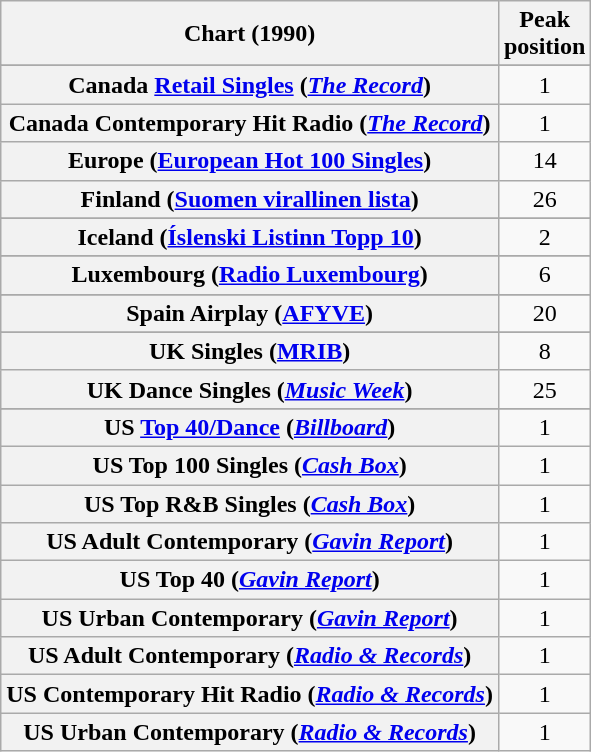<table class="wikitable plainrowheaders sortable" style="text-align:center;">
<tr>
<th scope="col">Chart (1990)</th>
<th scope="col">Peak<br>position</th>
</tr>
<tr>
</tr>
<tr>
</tr>
<tr>
</tr>
<tr>
</tr>
<tr>
<th scope="row">Canada <a href='#'>Retail Singles</a> (<em><a href='#'>The Record</a></em>)</th>
<td>1</td>
</tr>
<tr>
<th scope="row">Canada Contemporary Hit Radio (<em><a href='#'>The Record</a></em>)</th>
<td>1</td>
</tr>
<tr>
<th scope="row">Europe (<a href='#'>European Hot 100 Singles</a>)</th>
<td>14</td>
</tr>
<tr>
<th scope="row">Finland (<a href='#'>Suomen virallinen lista</a>)</th>
<td>26</td>
</tr>
<tr>
</tr>
<tr>
</tr>
<tr>
<th scope="row">Iceland (<a href='#'>Íslenski Listinn Topp 10</a>)</th>
<td>2</td>
</tr>
<tr>
</tr>
<tr>
<th scope="row">Luxembourg (<a href='#'>Radio Luxembourg</a>)</th>
<td>6</td>
</tr>
<tr>
</tr>
<tr>
</tr>
<tr>
</tr>
<tr>
<th scope="row">Spain Airplay (<a href='#'>AFYVE</a>)</th>
<td>20</td>
</tr>
<tr>
</tr>
<tr>
</tr>
<tr>
</tr>
<tr>
<th scope="row">UK Singles (<a href='#'>MRIB</a>)</th>
<td>8</td>
</tr>
<tr>
<th scope="row">UK Dance Singles (<em><a href='#'>Music Week</a></em>)</th>
<td>25</td>
</tr>
<tr>
</tr>
<tr>
</tr>
<tr>
</tr>
<tr>
<th scope="row">US <a href='#'>Top 40/Dance</a> (<em><a href='#'>Billboard</a></em>)</th>
<td>1</td>
</tr>
<tr>
<th scope="row">US Top 100 Singles (<em><a href='#'>Cash Box</a></em>)</th>
<td>1</td>
</tr>
<tr>
<th scope="row">US Top R&B Singles (<em><a href='#'>Cash Box</a></em>)</th>
<td>1</td>
</tr>
<tr>
<th scope="row">US Adult Contemporary (<em><a href='#'>Gavin Report</a></em>)</th>
<td>1</td>
</tr>
<tr>
<th scope="row">US Top 40 (<em><a href='#'>Gavin Report</a></em>)</th>
<td>1</td>
</tr>
<tr>
<th scope="row">US Urban Contemporary (<em><a href='#'>Gavin Report</a></em>)</th>
<td>1</td>
</tr>
<tr>
<th scope="row">US Adult Contemporary (<em><a href='#'>Radio & Records</a></em>)</th>
<td>1</td>
</tr>
<tr>
<th scope="row">US Contemporary Hit Radio (<em><a href='#'>Radio & Records</a></em>)</th>
<td>1</td>
</tr>
<tr>
<th scope="row">US Urban Contemporary (<em><a href='#'>Radio & Records</a></em>)</th>
<td>1</td>
</tr>
</table>
